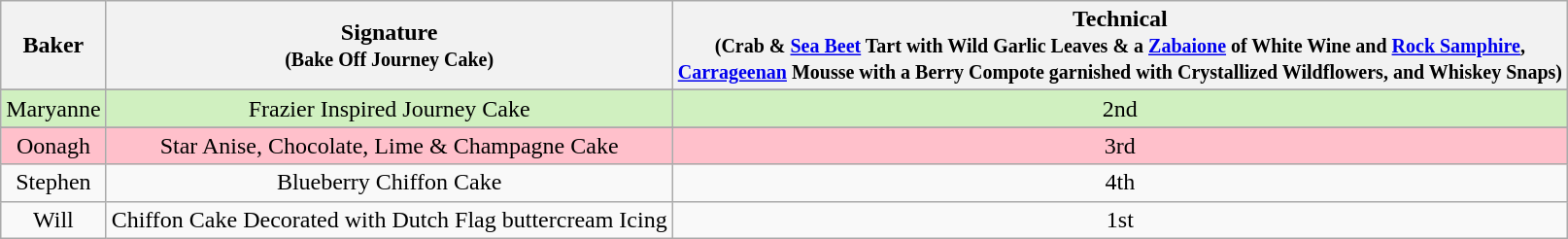<table class="wikitable" style="text-align:center;">
<tr>
<th>Baker</th>
<th>Signature<br><small>(Bake Off Journey Cake)</small></th>
<th>Technical<br><small>(Crab & <a href='#'>Sea Beet</a> Tart with Wild Garlic Leaves & a <a href='#'>Zabaione</a> of White Wine and <a href='#'>Rock Samphire</a>,<br><a href='#'>Carrageenan</a> Mousse with a Berry Compote garnished with Crystallized Wildflowers, and Whiskey Snaps)</small></th>
</tr>
<tr>
</tr>
<tr style="background:#d0f0c0">
<td>Maryanne</td>
<td>Frazier Inspired Journey Cake</td>
<td>2nd</td>
</tr>
<tr>
</tr>
<tr style="background:pink;">
<td>Oonagh</td>
<td>Star Anise, Chocolate, Lime & Champagne Cake</td>
<td>3rd</td>
</tr>
<tr>
<td>Stephen</td>
<td>Blueberry Chiffon Cake</td>
<td>4th</td>
</tr>
<tr>
<td>Will</td>
<td>Chiffon Cake Decorated with Dutch Flag buttercream Icing</td>
<td>1st</td>
</tr>
</table>
